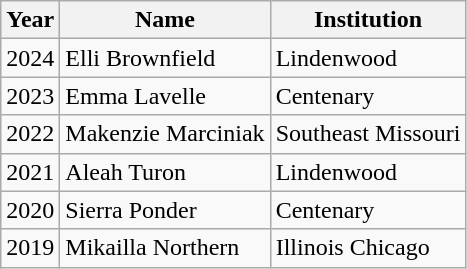<table class="wikitable">
<tr>
<th>Year</th>
<th>Name</th>
<th>Institution</th>
</tr>
<tr>
<td>2024</td>
<td>Elli Brownfield</td>
<td>Lindenwood</td>
</tr>
<tr>
<td>2023</td>
<td>Emma Lavelle</td>
<td>Centenary</td>
</tr>
<tr>
<td>2022</td>
<td>Makenzie Marciniak</td>
<td>Southeast Missouri</td>
</tr>
<tr>
<td>2021</td>
<td>Aleah Turon</td>
<td>Lindenwood</td>
</tr>
<tr>
<td>2020</td>
<td>Sierra Ponder</td>
<td>Centenary</td>
</tr>
<tr>
<td>2019</td>
<td>Mikailla Northern</td>
<td>Illinois Chicago</td>
</tr>
</table>
